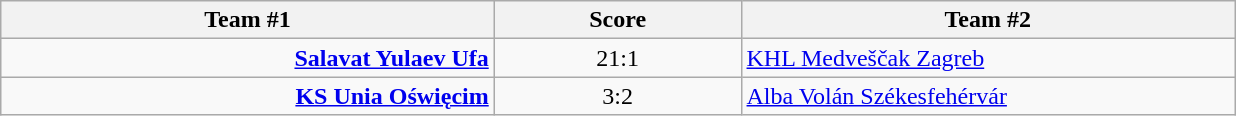<table class="wikitable" style="text-align: center;">
<tr>
<th width=22%>Team #1</th>
<th width=11%>Score</th>
<th width=22%>Team #2</th>
</tr>
<tr>
<td style="text-align: right;"><strong><a href='#'>Salavat Yulaev Ufa</a></strong> </td>
<td>21:1</td>
<td style="text-align: left;"> <a href='#'>KHL Medveščak Zagreb</a></td>
</tr>
<tr>
<td style="text-align: right;"><strong><a href='#'>KS Unia Oświęcim</a></strong> </td>
<td>3:2</td>
<td style="text-align: left;"> <a href='#'>Alba Volán Székesfehérvár</a></td>
</tr>
</table>
